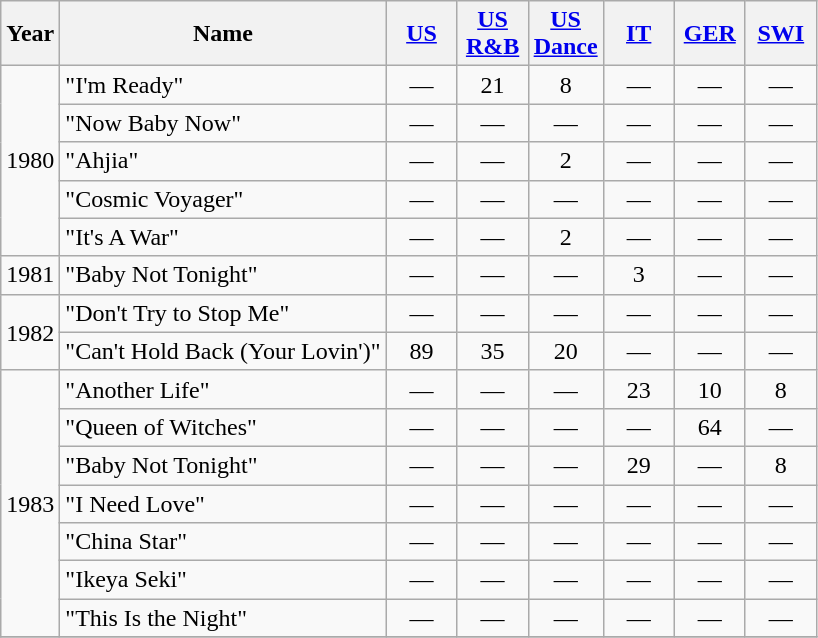<table class="wikitable">
<tr>
<th>Year</th>
<th>Name</th>
<th width="40"><a href='#'>US</a></th>
<th width="40"><a href='#'>US<br>R&B</a></th>
<th width="40"><a href='#'>US<br>Dance</a></th>
<th width="40"><a href='#'>IT</a></th>
<th width="40"><a href='#'>GER</a></th>
<th width="40"><a href='#'>SWI</a></th>
</tr>
<tr>
<td rowspan="5">1980</td>
<td>"I'm Ready"</td>
<td align=center>―</td>
<td align=center>21</td>
<td align=center>8</td>
<td align=center>―</td>
<td align=center>―</td>
<td align=center>―</td>
</tr>
<tr>
<td>"Now Baby Now"</td>
<td align=center>―</td>
<td align=center>―</td>
<td align=center>―</td>
<td align=center>―</td>
<td align=center>―</td>
<td align=center>―</td>
</tr>
<tr>
<td>"Ahjia"</td>
<td align=center>―</td>
<td align=center>―</td>
<td align=center>2</td>
<td align=center>―</td>
<td align=center>―</td>
<td align=center>―</td>
</tr>
<tr>
<td>"Cosmic Voyager"</td>
<td align=center>―</td>
<td align=center>―</td>
<td align=center>―</td>
<td align=center>―</td>
<td align=center>―</td>
<td align=center>―</td>
</tr>
<tr>
<td>"It's A War"</td>
<td align=center>―</td>
<td align=center>―</td>
<td align=center>2</td>
<td align=center>―</td>
<td align=center>―</td>
<td align=center>―</td>
</tr>
<tr>
<td>1981</td>
<td>"Baby Not Tonight"</td>
<td align=center>―</td>
<td align=center>―</td>
<td align=center>―</td>
<td align=center>3</td>
<td align=center>―</td>
<td align=center>―</td>
</tr>
<tr>
<td rowspan="2">1982</td>
<td>"Don't Try to Stop Me"</td>
<td align=center>―</td>
<td align=center>―</td>
<td align=center>―</td>
<td align=center>―</td>
<td align=center>―</td>
<td align=center>―</td>
</tr>
<tr>
<td>"Can't Hold Back (Your Lovin')"</td>
<td align=center>89</td>
<td align=center>35</td>
<td align=center>20</td>
<td align=center>―</td>
<td align=center>―</td>
<td align=center>―</td>
</tr>
<tr>
<td rowspan="7">1983</td>
<td>"Another Life"</td>
<td align=center>―</td>
<td align=center>―</td>
<td align=center>―</td>
<td align=center>23</td>
<td align=center>10</td>
<td align=center>8</td>
</tr>
<tr>
<td>"Queen of Witches"</td>
<td align=center>―</td>
<td align=center>―</td>
<td align=center>―</td>
<td align=center>―</td>
<td align=center>64</td>
<td align=center>―</td>
</tr>
<tr>
<td>"Baby Not Tonight"</td>
<td align=center>―</td>
<td align=center>―</td>
<td align=center>―</td>
<td align=center>29</td>
<td align=center>―</td>
<td align=center>8</td>
</tr>
<tr>
<td>"I Need Love"</td>
<td align=center>―</td>
<td align=center>―</td>
<td align=center>―</td>
<td align=center>―</td>
<td align=center>―</td>
<td align=center>―</td>
</tr>
<tr>
<td>"China Star"</td>
<td align=center>―</td>
<td align=center>―</td>
<td align=center>―</td>
<td align=center>―</td>
<td align=center>―</td>
<td align=center>―</td>
</tr>
<tr>
<td>"Ikeya Seki"</td>
<td align=center>―</td>
<td align=center>―</td>
<td align=center>―</td>
<td align=center>―</td>
<td align=center>―</td>
<td align=center>―</td>
</tr>
<tr>
<td>"This Is the Night"</td>
<td align=center>―</td>
<td align=center>―</td>
<td align=center>―</td>
<td align=center>―</td>
<td align=center>―</td>
<td align=center>―</td>
</tr>
<tr>
</tr>
</table>
